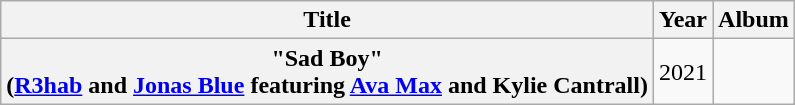<table class="wikitable plainrowheaders" style="text-align:center">
<tr>
<th scope="col">Title</th>
<th scope="col">Year</th>
<th scope="col">Album</th>
</tr>
<tr>
<th scope="row">"Sad Boy"<br><span>(<a href='#'>R3hab</a> and <a href='#'>Jonas Blue</a> featuring <a href='#'>Ava Max</a> and Kylie Cantrall)</span></th>
<td>2021</td>
<td></td>
</tr>
</table>
